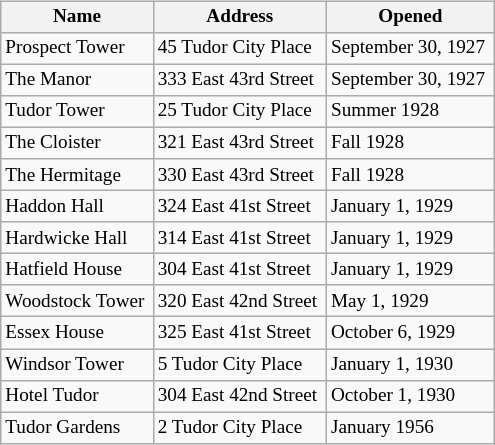<table class="wikitable" style="float:right; width:330px; font-size:80%; margin: 0.2em 0 0.5em 1.0em">
<tr>
<th>Name</th>
<th>Address</th>
<th>Opened</th>
</tr>
<tr>
<td>Prospect Tower</td>
<td>45 Tudor City Place</td>
<td>September 30, 1927</td>
</tr>
<tr>
<td>The Manor</td>
<td>333 East 43rd Street</td>
<td>September 30, 1927</td>
</tr>
<tr>
<td>Tudor Tower</td>
<td>25 Tudor City Place</td>
<td>Summer 1928</td>
</tr>
<tr>
<td>The Cloister</td>
<td>321 East 43rd Street</td>
<td>Fall 1928</td>
</tr>
<tr>
<td>The Hermitage</td>
<td>330 East 43rd Street</td>
<td>Fall 1928</td>
</tr>
<tr>
<td>Haddon Hall</td>
<td>324 East 41st Street</td>
<td>January 1, 1929</td>
</tr>
<tr>
<td>Hardwicke Hall</td>
<td>314 East 41st Street</td>
<td>January 1, 1929</td>
</tr>
<tr>
<td>Hatfield House</td>
<td>304 East 41st Street</td>
<td>January 1, 1929</td>
</tr>
<tr>
<td>Woodstock Tower</td>
<td>320 East 42nd Street</td>
<td>May 1, 1929</td>
</tr>
<tr>
<td>Essex House</td>
<td>325 East 41st Street</td>
<td>October 6, 1929</td>
</tr>
<tr>
<td>Windsor Tower</td>
<td>5 Tudor City Place</td>
<td>January 1, 1930</td>
</tr>
<tr>
<td>Hotel Tudor</td>
<td>304 East 42nd Street</td>
<td>October 1, 1930</td>
</tr>
<tr>
<td>Tudor Gardens</td>
<td>2 Tudor City Place</td>
<td>January 1956</td>
</tr>
</table>
